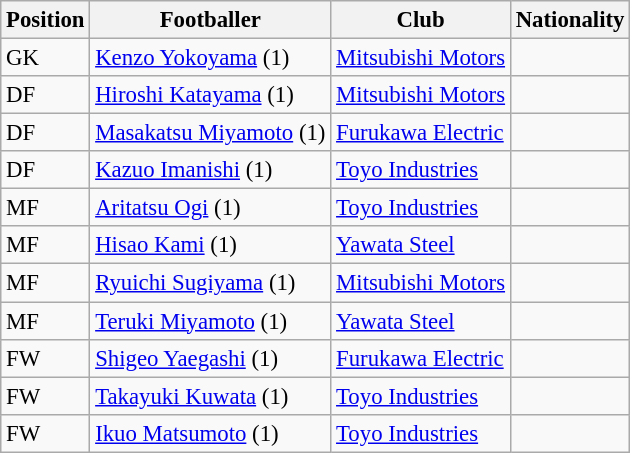<table class="wikitable" style="font-size: 95%;">
<tr>
<th>Position</th>
<th>Footballer</th>
<th>Club</th>
<th>Nationality</th>
</tr>
<tr>
<td>GK</td>
<td><a href='#'>Kenzo Yokoyama</a> (1)</td>
<td><a href='#'>Mitsubishi Motors</a></td>
<td></td>
</tr>
<tr>
<td>DF</td>
<td><a href='#'>Hiroshi Katayama</a> (1)</td>
<td><a href='#'>Mitsubishi Motors</a></td>
<td></td>
</tr>
<tr>
<td>DF</td>
<td><a href='#'>Masakatsu Miyamoto</a> (1)</td>
<td><a href='#'>Furukawa Electric</a></td>
<td></td>
</tr>
<tr>
<td>DF</td>
<td><a href='#'>Kazuo Imanishi</a> (1)</td>
<td><a href='#'>Toyo Industries</a></td>
<td></td>
</tr>
<tr>
<td>MF</td>
<td><a href='#'>Aritatsu Ogi</a> (1)</td>
<td><a href='#'>Toyo Industries</a></td>
<td></td>
</tr>
<tr>
<td>MF</td>
<td><a href='#'>Hisao Kami</a> (1)</td>
<td><a href='#'>Yawata Steel</a></td>
<td></td>
</tr>
<tr>
<td>MF</td>
<td><a href='#'>Ryuichi Sugiyama</a> (1)</td>
<td><a href='#'>Mitsubishi Motors</a></td>
<td></td>
</tr>
<tr>
<td>MF</td>
<td><a href='#'>Teruki Miyamoto</a> (1)</td>
<td><a href='#'>Yawata Steel</a></td>
<td></td>
</tr>
<tr>
<td>FW</td>
<td><a href='#'>Shigeo Yaegashi</a> (1)</td>
<td><a href='#'>Furukawa Electric</a></td>
<td></td>
</tr>
<tr>
<td>FW</td>
<td><a href='#'>Takayuki Kuwata</a> (1)</td>
<td><a href='#'>Toyo Industries</a></td>
<td></td>
</tr>
<tr>
<td>FW</td>
<td><a href='#'>Ikuo Matsumoto</a> (1)</td>
<td><a href='#'>Toyo Industries</a></td>
<td></td>
</tr>
</table>
